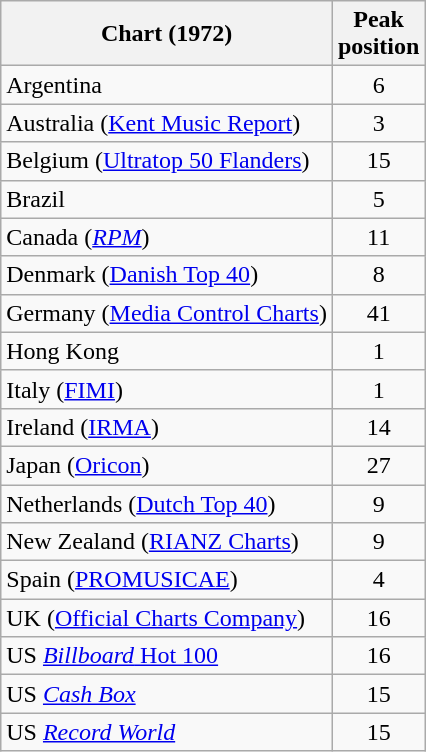<table class="wikitable sortable">
<tr>
<th>Chart (1972)</th>
<th>Peak<br>position</th>
</tr>
<tr>
<td>Argentina</td>
<td align="center">6</td>
</tr>
<tr>
<td>Australia (<a href='#'>Kent Music Report</a>)</td>
<td align="center">3</td>
</tr>
<tr>
<td>Belgium (<a href='#'>Ultratop 50 Flanders</a>)</td>
<td align="center">15</td>
</tr>
<tr>
<td>Brazil</td>
<td align="center">5</td>
</tr>
<tr>
<td>Canada (<em><a href='#'>RPM</a></em>)</td>
<td align="center">11</td>
</tr>
<tr>
<td>Denmark (<a href='#'>Danish Top 40</a>)</td>
<td align="center">8</td>
</tr>
<tr>
<td>Germany (<a href='#'>Media Control Charts</a>)</td>
<td align="center">41</td>
</tr>
<tr>
<td>Hong Kong</td>
<td align="center">1</td>
</tr>
<tr>
<td>Italy (<a href='#'>FIMI</a>)</td>
<td align="center">1</td>
</tr>
<tr>
<td>Ireland (<a href='#'>IRMA</a>)</td>
<td align="center">14</td>
</tr>
<tr>
<td>Japan (<a href='#'>Oricon</a>)</td>
<td align="center">27</td>
</tr>
<tr>
<td>Netherlands (<a href='#'>Dutch Top 40</a>)</td>
<td align="center">9</td>
</tr>
<tr>
<td>New Zealand (<a href='#'>RIANZ Charts</a>)</td>
<td align="center">9</td>
</tr>
<tr>
<td>Spain (<a href='#'>PROMUSICAE</a>)</td>
<td align="center">4</td>
</tr>
<tr>
<td>UK (<a href='#'>Official Charts Company</a>)</td>
<td align="center">16</td>
</tr>
<tr>
<td>US <a href='#'><em>Billboard</em> Hot 100</a></td>
<td align="center">16</td>
</tr>
<tr>
<td>US <em><a href='#'>Cash Box</a></em></td>
<td align="center">15</td>
</tr>
<tr>
<td>US <em><a href='#'>Record World</a></em></td>
<td align="center">15</td>
</tr>
</table>
